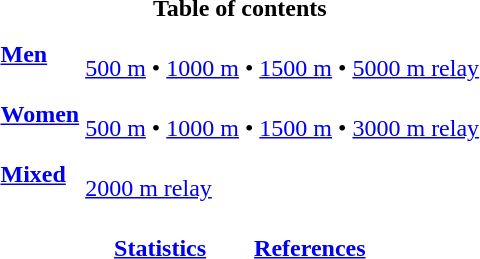<table class="toc">
<tr>
<th colspan=2>Table of contents</th>
</tr>
<tr>
<td width=50px><strong><a href='#'>Men</a></strong></td>
<td><br><a href='#'>500 m</a> •
<a href='#'>1000 m</a> •
<a href='#'>1500 m</a> •
<a href='#'>5000 m relay</a></td>
</tr>
<tr>
<td><strong><a href='#'>Women</a></strong></td>
<td><br><a href='#'>500 m</a> •
<a href='#'>1000 m</a> •
<a href='#'>1500 m</a> •
<a href='#'>3000 m relay</a></td>
</tr>
<tr>
<td><strong><a href='#'>Mixed</a></strong></td>
<td><br><a href='#'>2000 m relay</a></td>
</tr>
<tr>
<td colspan=2 align=center><br><strong><a href='#'>Statistics</a></strong>       
<strong><a href='#'>References</a></strong></td>
</tr>
</table>
